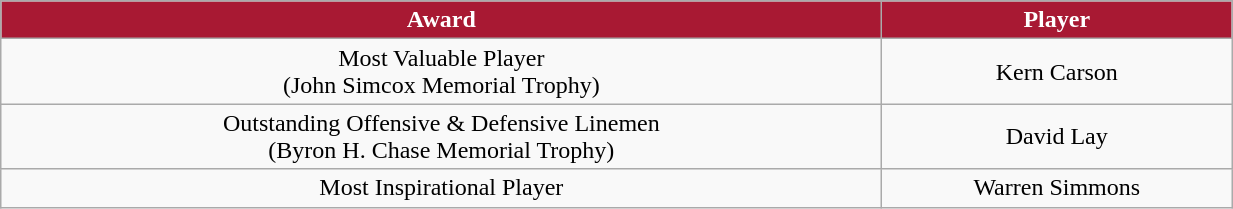<table class="wikitable" width="65%">
<tr>
<th style="background:#A81933;color:#FFFFFF;">Award</th>
<th style="background:#A81933;color:#FFFFFF;">Player</th>
</tr>
<tr align="center" bgcolor="">
<td>Most Valuable Player<br>(John Simcox Memorial Trophy)</td>
<td>Kern Carson</td>
</tr>
<tr align="center" bgcolor="">
<td>Outstanding Offensive & Defensive Linemen<br>(Byron H. Chase Memorial Trophy)</td>
<td>David Lay</td>
</tr>
<tr align="center" bgcolor="">
<td>Most Inspirational Player</td>
<td>Warren Simmons</td>
</tr>
</table>
